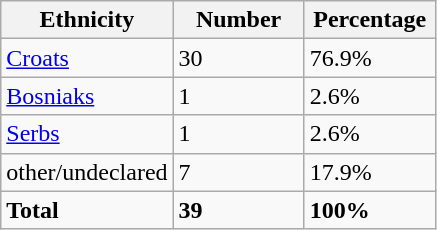<table class="wikitable">
<tr>
<th width="100px">Ethnicity</th>
<th width="80px">Number</th>
<th width="80px">Percentage</th>
</tr>
<tr>
<td><a href='#'>Croats</a></td>
<td>30</td>
<td>76.9%</td>
</tr>
<tr>
<td><a href='#'>Bosniaks</a></td>
<td>1</td>
<td>2.6%</td>
</tr>
<tr>
<td><a href='#'>Serbs</a></td>
<td>1</td>
<td>2.6%</td>
</tr>
<tr>
<td>other/undeclared</td>
<td>7</td>
<td>17.9%</td>
</tr>
<tr>
<td><strong>Total</strong></td>
<td><strong>39</strong></td>
<td><strong>100%</strong></td>
</tr>
</table>
